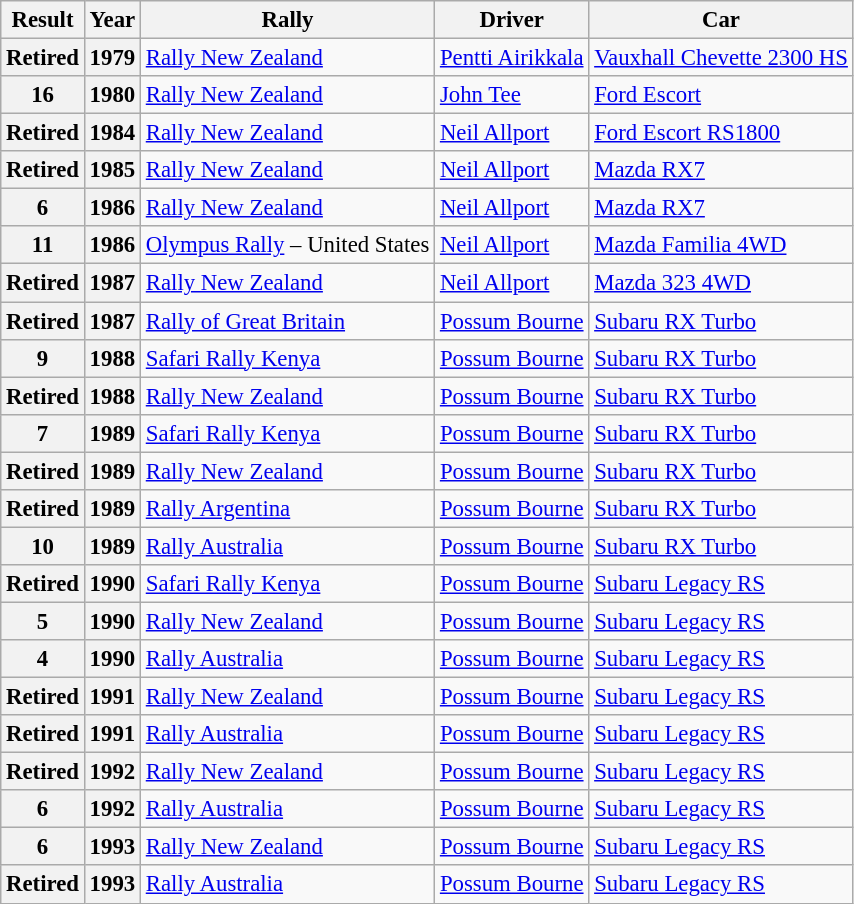<table class="wikitable" style="font-size: 95%;">
<tr>
<th>Result</th>
<th>Year</th>
<th>Rally</th>
<th>Driver</th>
<th>Car</th>
</tr>
<tr>
<th>Retired</th>
<th>1979</th>
<td><a href='#'>Rally New Zealand</a></td>
<td><a href='#'>Pentti Airikkala</a></td>
<td><a href='#'>Vauxhall Chevette 2300 HS</a></td>
</tr>
<tr>
<th>16</th>
<th>1980</th>
<td><a href='#'>Rally New Zealand</a></td>
<td><a href='#'>John Tee</a></td>
<td><a href='#'>Ford Escort</a></td>
</tr>
<tr>
<th>Retired</th>
<th>1984</th>
<td><a href='#'>Rally New Zealand</a></td>
<td><a href='#'>Neil Allport</a></td>
<td><a href='#'>Ford Escort RS1800</a></td>
</tr>
<tr>
<th>Retired</th>
<th>1985</th>
<td><a href='#'>Rally New Zealand</a></td>
<td><a href='#'>Neil Allport</a></td>
<td><a href='#'>Mazda RX7</a></td>
</tr>
<tr>
<th>6</th>
<th>1986</th>
<td><a href='#'>Rally New Zealand</a></td>
<td><a href='#'>Neil Allport</a></td>
<td><a href='#'>Mazda RX7</a></td>
</tr>
<tr>
<th>11</th>
<th>1986</th>
<td><a href='#'>Olympus Rally</a> – United States</td>
<td><a href='#'>Neil Allport</a></td>
<td><a href='#'>Mazda Familia 4WD</a></td>
</tr>
<tr>
<th>Retired</th>
<th>1987</th>
<td><a href='#'>Rally New Zealand</a></td>
<td><a href='#'>Neil Allport</a></td>
<td><a href='#'>Mazda 323 4WD</a></td>
</tr>
<tr>
<th>Retired</th>
<th>1987</th>
<td><a href='#'>Rally of Great Britain</a></td>
<td><a href='#'>Possum Bourne</a></td>
<td><a href='#'>Subaru RX Turbo</a></td>
</tr>
<tr>
<th>9</th>
<th>1988</th>
<td><a href='#'>Safari Rally Kenya</a></td>
<td><a href='#'>Possum Bourne</a></td>
<td><a href='#'>Subaru RX Turbo</a></td>
</tr>
<tr>
<th>Retired</th>
<th>1988</th>
<td><a href='#'>Rally New Zealand</a></td>
<td><a href='#'>Possum Bourne</a></td>
<td><a href='#'>Subaru RX Turbo</a></td>
</tr>
<tr>
<th>7</th>
<th>1989</th>
<td><a href='#'>Safari Rally Kenya</a></td>
<td><a href='#'>Possum Bourne</a></td>
<td><a href='#'>Subaru RX Turbo</a></td>
</tr>
<tr>
<th>Retired</th>
<th>1989</th>
<td><a href='#'>Rally New Zealand</a></td>
<td><a href='#'>Possum Bourne</a></td>
<td><a href='#'>Subaru RX Turbo</a></td>
</tr>
<tr>
<th>Retired</th>
<th>1989</th>
<td><a href='#'>Rally Argentina</a></td>
<td><a href='#'>Possum Bourne</a></td>
<td><a href='#'>Subaru RX Turbo</a></td>
</tr>
<tr>
<th>10</th>
<th>1989</th>
<td><a href='#'>Rally Australia</a></td>
<td><a href='#'>Possum Bourne</a></td>
<td><a href='#'>Subaru RX Turbo</a></td>
</tr>
<tr>
<th>Retired</th>
<th>1990</th>
<td><a href='#'>Safari Rally Kenya</a></td>
<td><a href='#'>Possum Bourne</a></td>
<td><a href='#'>Subaru Legacy RS</a></td>
</tr>
<tr>
<th>5</th>
<th>1990</th>
<td><a href='#'>Rally New Zealand</a></td>
<td><a href='#'>Possum Bourne</a></td>
<td><a href='#'>Subaru Legacy RS</a></td>
</tr>
<tr>
<th>4</th>
<th>1990</th>
<td><a href='#'>Rally Australia</a></td>
<td><a href='#'>Possum Bourne</a></td>
<td><a href='#'>Subaru Legacy RS</a></td>
</tr>
<tr>
<th>Retired</th>
<th>1991</th>
<td><a href='#'>Rally New Zealand</a></td>
<td><a href='#'>Possum Bourne</a></td>
<td><a href='#'>Subaru Legacy RS</a></td>
</tr>
<tr>
<th>Retired</th>
<th>1991</th>
<td><a href='#'>Rally Australia</a></td>
<td><a href='#'>Possum Bourne</a></td>
<td><a href='#'>Subaru Legacy RS</a></td>
</tr>
<tr>
<th>Retired</th>
<th>1992</th>
<td><a href='#'>Rally New Zealand</a></td>
<td><a href='#'>Possum Bourne</a></td>
<td><a href='#'>Subaru Legacy RS</a></td>
</tr>
<tr>
<th>6</th>
<th>1992</th>
<td><a href='#'>Rally Australia</a></td>
<td><a href='#'>Possum Bourne</a></td>
<td><a href='#'>Subaru Legacy RS</a></td>
</tr>
<tr>
<th>6</th>
<th>1993</th>
<td><a href='#'>Rally New Zealand</a></td>
<td><a href='#'>Possum Bourne</a></td>
<td><a href='#'>Subaru Legacy RS</a></td>
</tr>
<tr>
<th>Retired</th>
<th>1993</th>
<td><a href='#'>Rally Australia</a></td>
<td><a href='#'>Possum Bourne</a></td>
<td><a href='#'>Subaru Legacy RS</a></td>
</tr>
</table>
